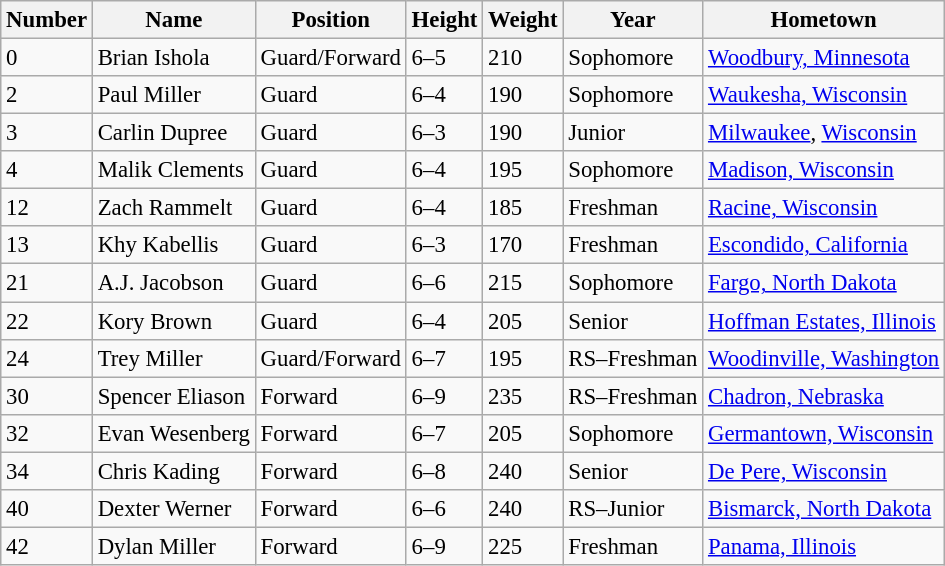<table class="wikitable sortable" style="font-size: 95%;">
<tr>
<th>Number</th>
<th>Name</th>
<th>Position</th>
<th>Height</th>
<th>Weight</th>
<th>Year</th>
<th>Hometown</th>
</tr>
<tr>
<td>0</td>
<td>Brian Ishola</td>
<td>Guard/Forward</td>
<td>6–5</td>
<td>210</td>
<td>Sophomore</td>
<td><a href='#'>Woodbury, Minnesota</a></td>
</tr>
<tr>
<td>2</td>
<td>Paul Miller</td>
<td>Guard</td>
<td>6–4</td>
<td>190</td>
<td>Sophomore</td>
<td><a href='#'>Waukesha, Wisconsin</a></td>
</tr>
<tr>
<td>3</td>
<td>Carlin Dupree</td>
<td>Guard</td>
<td>6–3</td>
<td>190</td>
<td>Junior</td>
<td><a href='#'>Milwaukee</a>, <a href='#'>Wisconsin</a></td>
</tr>
<tr>
<td>4</td>
<td>Malik Clements</td>
<td>Guard</td>
<td>6–4</td>
<td>195</td>
<td>Sophomore</td>
<td><a href='#'>Madison, Wisconsin</a></td>
</tr>
<tr>
<td>12</td>
<td>Zach Rammelt</td>
<td>Guard</td>
<td>6–4</td>
<td>185</td>
<td>Freshman</td>
<td><a href='#'>Racine, Wisconsin</a></td>
</tr>
<tr>
<td>13</td>
<td>Khy Kabellis</td>
<td>Guard</td>
<td>6–3</td>
<td>170</td>
<td>Freshman</td>
<td><a href='#'>Escondido, California</a></td>
</tr>
<tr>
<td>21</td>
<td>A.J. Jacobson</td>
<td>Guard</td>
<td>6–6</td>
<td>215</td>
<td>Sophomore</td>
<td><a href='#'>Fargo, North Dakota</a></td>
</tr>
<tr>
<td>22</td>
<td>Kory Brown</td>
<td>Guard</td>
<td>6–4</td>
<td>205</td>
<td>Senior</td>
<td><a href='#'>Hoffman Estates, Illinois</a></td>
</tr>
<tr>
<td>24</td>
<td>Trey Miller</td>
<td>Guard/Forward</td>
<td>6–7</td>
<td>195</td>
<td>RS–Freshman</td>
<td><a href='#'>Woodinville, Washington</a></td>
</tr>
<tr>
<td>30</td>
<td>Spencer Eliason</td>
<td>Forward</td>
<td>6–9</td>
<td>235</td>
<td>RS–Freshman</td>
<td><a href='#'>Chadron, Nebraska</a></td>
</tr>
<tr>
<td>32</td>
<td>Evan Wesenberg</td>
<td>Forward</td>
<td>6–7</td>
<td>205</td>
<td>Sophomore</td>
<td><a href='#'>Germantown, Wisconsin</a></td>
</tr>
<tr>
<td>34</td>
<td>Chris Kading</td>
<td>Forward</td>
<td>6–8</td>
<td>240</td>
<td>Senior</td>
<td><a href='#'>De Pere, Wisconsin</a></td>
</tr>
<tr>
<td>40</td>
<td>Dexter Werner</td>
<td>Forward</td>
<td>6–6</td>
<td>240</td>
<td>RS–Junior</td>
<td><a href='#'>Bismarck, North Dakota</a></td>
</tr>
<tr>
<td>42</td>
<td>Dylan Miller</td>
<td>Forward</td>
<td>6–9</td>
<td>225</td>
<td>Freshman</td>
<td><a href='#'>Panama, Illinois</a></td>
</tr>
</table>
